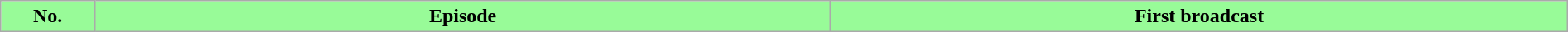<table class="wikitable plainrowheaders" style="width:100%; margin:auto; background:#fff;">
<tr>
<th style="background: #98FB98 ; width: 6%;">No.</th>
<th style="background: #98FB98; width: 47%;">Episode</th>
<th style="background: #98FB98; width: 47%;">First broadcast<br>



</th>
</tr>
</table>
